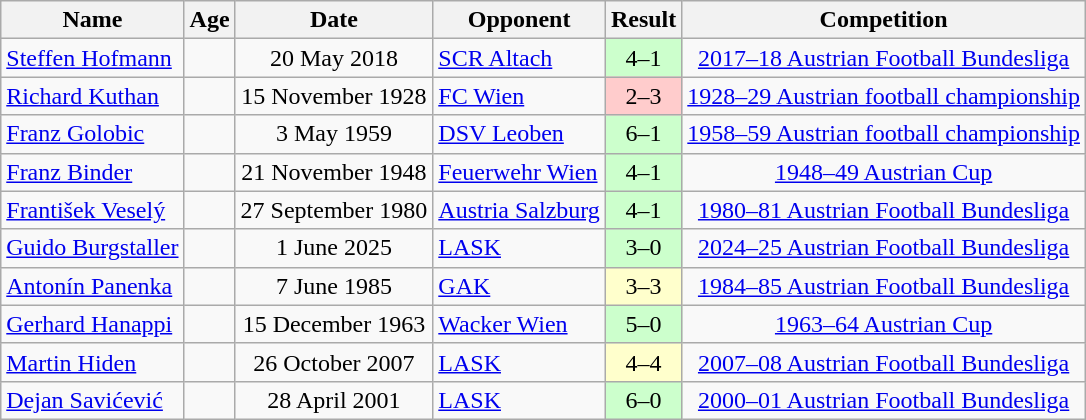<table class="wikitable" style="text-align:center">
<tr>
<th>Name</th>
<th>Age</th>
<th>Date</th>
<th>Opponent</th>
<th>Result</th>
<th>Competition</th>
</tr>
<tr>
<td align="left"> <a href='#'>Steffen Hofmann</a></td>
<td></td>
<td>20 May 2018</td>
<td align="left"> <a href='#'>SCR Altach</a></td>
<td style="background:#cfc">4–1</td>
<td><a href='#'>2017–18 Austrian Football Bundesliga</a></td>
</tr>
<tr>
<td align="left"> <a href='#'>Richard Kuthan</a></td>
<td></td>
<td>15 November 1928</td>
<td align="left"> <a href='#'>FC Wien</a></td>
<td style="background:#fcc">2–3</td>
<td><a href='#'>1928–29 Austrian football championship</a></td>
</tr>
<tr>
<td align="left"> <a href='#'>Franz Golobic</a></td>
<td></td>
<td>3 May 1959</td>
<td align="left"> <a href='#'>DSV Leoben</a></td>
<td style="background:#cfc">6–1</td>
<td><a href='#'>1958–59 Austrian football championship</a></td>
</tr>
<tr>
<td align="left"> <a href='#'>Franz Binder</a></td>
<td></td>
<td>21 November 1948</td>
<td align="left"> <a href='#'>Feuerwehr Wien</a></td>
<td style="background:#cfc">4–1</td>
<td><a href='#'>1948–49 Austrian Cup</a></td>
</tr>
<tr>
<td align="left"> <a href='#'>František Veselý</a></td>
<td></td>
<td>27 September 1980</td>
<td align="left"> <a href='#'>Austria Salzburg</a></td>
<td style="background:#cfc">4–1</td>
<td><a href='#'>1980–81 Austrian Football Bundesliga</a></td>
</tr>
<tr>
<td align="left"> <a href='#'>Guido Burgstaller</a></td>
<td></td>
<td>1 June 2025</td>
<td align="left"> <a href='#'>LASK</a></td>
<td style="background:#cfc">3–0</td>
<td><a href='#'>2024–25 Austrian Football Bundesliga</a></td>
</tr>
<tr>
<td align="left"> <a href='#'>Antonín Panenka</a></td>
<td></td>
<td>7 June 1985</td>
<td align="left"> <a href='#'>GAK</a></td>
<td style="background:#ffc">3–3</td>
<td><a href='#'>1984–85 Austrian Football Bundesliga</a></td>
</tr>
<tr>
<td align="left"> <a href='#'>Gerhard Hanappi</a></td>
<td></td>
<td>15 December 1963</td>
<td align="left"> <a href='#'>Wacker Wien</a></td>
<td style="background:#cfc">5–0</td>
<td><a href='#'>1963–64 Austrian Cup</a></td>
</tr>
<tr>
<td align="left"> <a href='#'>Martin Hiden</a></td>
<td></td>
<td>26 October 2007</td>
<td align="left"> <a href='#'>LASK</a></td>
<td style="background:#ffc">4–4</td>
<td><a href='#'>2007–08 Austrian Football Bundesliga</a></td>
</tr>
<tr>
<td align="left"> <a href='#'>Dejan Savićević</a></td>
<td></td>
<td>28 April 2001</td>
<td align="left"> <a href='#'>LASK</a></td>
<td style="background:#cfc">6–0</td>
<td><a href='#'>2000–01 Austrian Football Bundesliga</a></td>
</tr>
</table>
